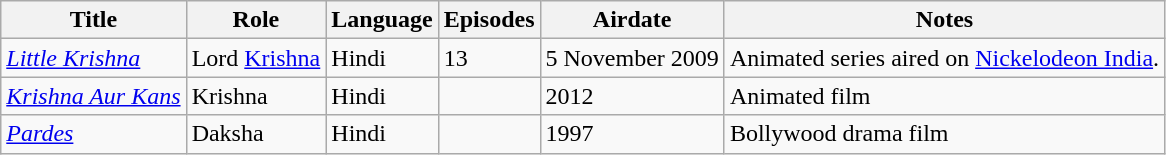<table class="wikitable">
<tr>
<th>Title</th>
<th>Role</th>
<th>Language</th>
<th>Episodes</th>
<th>Airdate</th>
<th>Notes</th>
</tr>
<tr>
<td><em><a href='#'>Little Krishna</a></em></td>
<td>Lord <a href='#'>Krishna</a></td>
<td>Hindi</td>
<td>13</td>
<td>5 November 2009</td>
<td>Animated series aired on <a href='#'>Nickelodeon India</a>.</td>
</tr>
<tr>
<td><em><a href='#'>Krishna Aur Kans</a></em></td>
<td>Krishna</td>
<td>Hindi</td>
<td></td>
<td>2012</td>
<td>Animated film</td>
</tr>
<tr>
<td><a href='#'><em>Pardes</em></a></td>
<td>Daksha</td>
<td>Hindi</td>
<td></td>
<td>1997</td>
<td>Bollywood drama film</td>
</tr>
</table>
